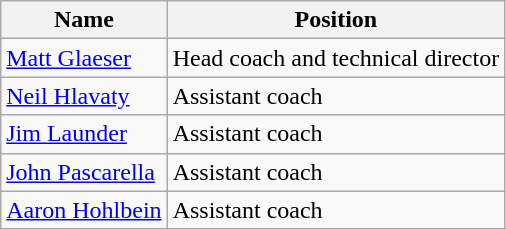<table class="wikitable">
<tr>
<th>Name</th>
<th>Position</th>
</tr>
<tr>
<td> <a href='#'>Matt Glaeser</a></td>
<td>Head coach and technical director</td>
</tr>
<tr>
<td> <a href='#'>Neil Hlavaty</a></td>
<td>Assistant coach</td>
</tr>
<tr>
<td> <a href='#'>Jim Launder</a></td>
<td>Assistant coach</td>
</tr>
<tr>
<td> <a href='#'>John Pascarella</a></td>
<td>Assistant coach</td>
</tr>
<tr>
<td> <a href='#'>Aaron Hohlbein</a></td>
<td>Assistant coach</td>
</tr>
</table>
